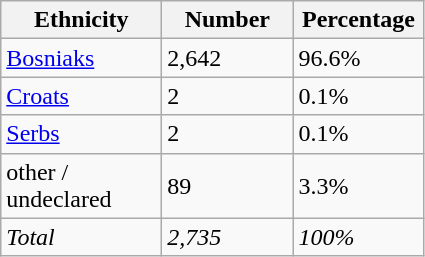<table class="wikitable">
<tr>
<th width="100px">Ethnicity</th>
<th width="80px">Number</th>
<th width="80px">Percentage</th>
</tr>
<tr>
<td><a href='#'>Bosniaks</a></td>
<td>2,642</td>
<td>96.6%</td>
</tr>
<tr>
<td><a href='#'>Croats</a></td>
<td>2</td>
<td>0.1%</td>
</tr>
<tr>
<td><a href='#'>Serbs</a></td>
<td>2</td>
<td>0.1%</td>
</tr>
<tr>
<td>other / undeclared</td>
<td>89</td>
<td>3.3%</td>
</tr>
<tr>
<td><em>Total</em></td>
<td><em>2,735</em></td>
<td><em>100%</em></td>
</tr>
</table>
